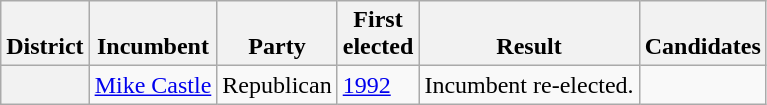<table class=wikitable>
<tr valign=bottom>
<th>District</th>
<th>Incumbent</th>
<th>Party</th>
<th>First<br>elected</th>
<th>Result</th>
<th>Candidates</th>
</tr>
<tr>
<th></th>
<td><a href='#'>Mike Castle</a></td>
<td>Republican</td>
<td><a href='#'>1992</a></td>
<td>Incumbent re-elected.</td>
<td nowrap></td>
</tr>
</table>
